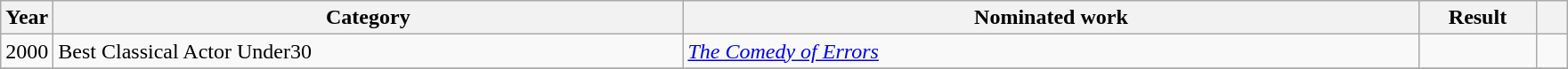<table class=wikitable>
<tr>
<th scope="col" style="width:1em;">Year</th>
<th scope="col" style="width:29em;">Category</th>
<th scope="col" style="width:34em;">Nominated work</th>
<th scope="col" style="width:5em;">Result</th>
<th scope="col" style="width:1em;"></th>
</tr>
<tr>
<td>2000</td>
<td>Best Classical Actor Under30</td>
<td><em><a href='#'>The Comedy of Errors</a></em></td>
<td></td>
<td></td>
</tr>
<tr>
</tr>
</table>
